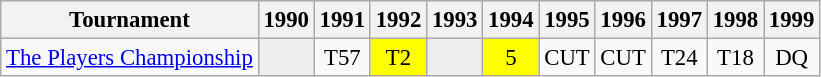<table class="wikitable" style="font-size:95%;text-align:center;">
<tr>
<th>Tournament</th>
<th>1990</th>
<th>1991</th>
<th>1992</th>
<th>1993</th>
<th>1994</th>
<th>1995</th>
<th>1996</th>
<th>1997</th>
<th>1998</th>
<th>1999</th>
</tr>
<tr>
<td align=left><a href='#'>The Players Championship</a></td>
<td style="background:#eeeeee;"></td>
<td>T57</td>
<td style="background:yellow;">T2</td>
<td style="background:#eeeeee;"></td>
<td style="background:yellow;">5</td>
<td>CUT</td>
<td>CUT</td>
<td>T24</td>
<td>T18</td>
<td>DQ</td>
</tr>
</table>
